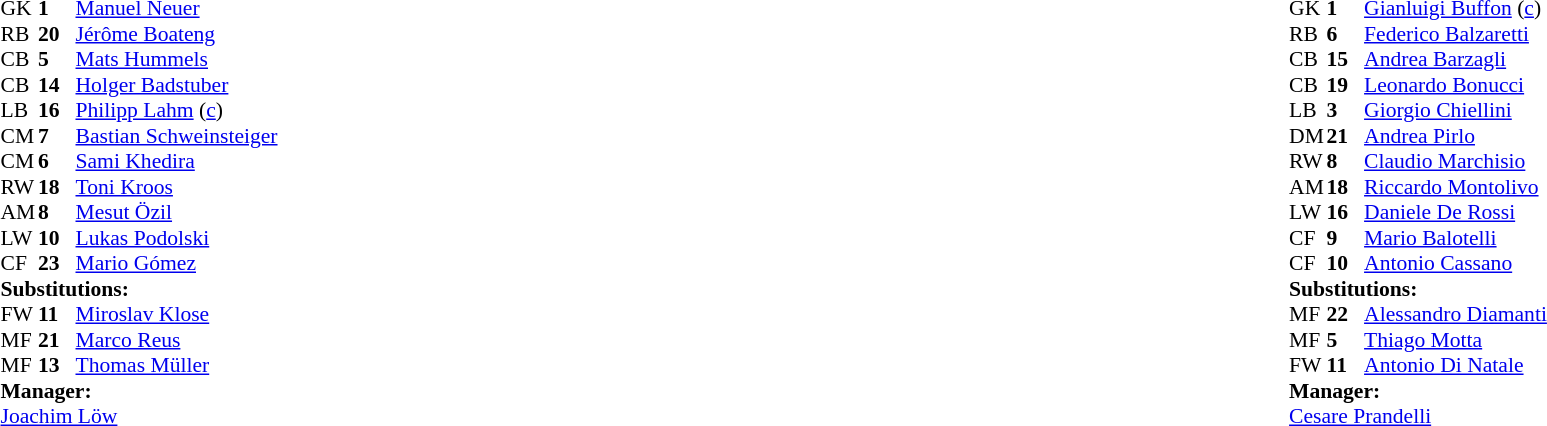<table style="width:100%;">
<tr>
<td style="vertical-align:top; width:40%;"><br><table style="font-size:90%" cellspacing="0" cellpadding="0">
<tr>
<th width="25"></th>
<th width="25"></th>
</tr>
<tr>
<td>GK</td>
<td><strong>1</strong></td>
<td><a href='#'>Manuel Neuer</a></td>
</tr>
<tr>
<td>RB</td>
<td><strong>20</strong></td>
<td><a href='#'>Jérôme Boateng</a></td>
<td></td>
<td></td>
</tr>
<tr>
<td>CB</td>
<td><strong>5</strong></td>
<td><a href='#'>Mats Hummels</a></td>
<td></td>
</tr>
<tr>
<td>CB</td>
<td><strong>14</strong></td>
<td><a href='#'>Holger Badstuber</a></td>
</tr>
<tr>
<td>LB</td>
<td><strong>16</strong></td>
<td><a href='#'>Philipp Lahm</a> (<a href='#'>c</a>)</td>
</tr>
<tr>
<td>CM</td>
<td><strong>7</strong></td>
<td><a href='#'>Bastian Schweinsteiger</a></td>
</tr>
<tr>
<td>CM</td>
<td><strong>6</strong></td>
<td><a href='#'>Sami Khedira</a></td>
</tr>
<tr>
<td>RW</td>
<td><strong>18</strong></td>
<td><a href='#'>Toni Kroos</a></td>
</tr>
<tr>
<td>AM</td>
<td><strong>8</strong></td>
<td><a href='#'>Mesut Özil</a></td>
</tr>
<tr>
<td>LW</td>
<td><strong>10</strong></td>
<td><a href='#'>Lukas Podolski</a></td>
<td></td>
<td></td>
</tr>
<tr>
<td>CF</td>
<td><strong>23</strong></td>
<td><a href='#'>Mario Gómez</a></td>
<td></td>
<td></td>
</tr>
<tr>
<td colspan=3><strong>Substitutions:</strong></td>
</tr>
<tr>
<td>FW</td>
<td><strong>11</strong></td>
<td><a href='#'>Miroslav Klose</a></td>
<td></td>
<td></td>
</tr>
<tr>
<td>MF</td>
<td><strong>21</strong></td>
<td><a href='#'>Marco Reus</a></td>
<td></td>
<td></td>
</tr>
<tr>
<td>MF</td>
<td><strong>13</strong></td>
<td><a href='#'>Thomas Müller</a></td>
<td></td>
<td></td>
</tr>
<tr>
<td colspan=3><strong>Manager:</strong></td>
</tr>
<tr>
<td colspan=3><a href='#'>Joachim Löw</a></td>
</tr>
</table>
</td>
<td valign="top"></td>
<td style="vertical-align:top; width:50%;"><br><table style="font-size:90%; margin:auto;" cellspacing="0" cellpadding="0">
<tr>
<th width=25></th>
<th width=25></th>
</tr>
<tr>
<td>GK</td>
<td><strong>1</strong></td>
<td><a href='#'>Gianluigi Buffon</a> (<a href='#'>c</a>)</td>
</tr>
<tr>
<td>RB</td>
<td><strong>6</strong></td>
<td><a href='#'>Federico Balzaretti</a></td>
</tr>
<tr>
<td>CB</td>
<td><strong>15</strong></td>
<td><a href='#'>Andrea Barzagli</a></td>
</tr>
<tr>
<td>CB</td>
<td><strong>19</strong></td>
<td><a href='#'>Leonardo Bonucci</a></td>
<td></td>
</tr>
<tr>
<td>LB</td>
<td><strong>3</strong></td>
<td><a href='#'>Giorgio Chiellini</a></td>
</tr>
<tr>
<td>DM</td>
<td><strong>21</strong></td>
<td><a href='#'>Andrea Pirlo</a></td>
</tr>
<tr>
<td>RW</td>
<td><strong>8</strong></td>
<td><a href='#'>Claudio Marchisio</a></td>
</tr>
<tr>
<td>AM</td>
<td><strong>18</strong></td>
<td><a href='#'>Riccardo Montolivo</a></td>
<td></td>
<td></td>
</tr>
<tr>
<td>LW</td>
<td><strong>16</strong></td>
<td><a href='#'>Daniele De Rossi</a></td>
<td></td>
</tr>
<tr>
<td>CF</td>
<td><strong>9</strong></td>
<td><a href='#'>Mario Balotelli</a></td>
<td></td>
<td></td>
</tr>
<tr>
<td>CF</td>
<td><strong>10</strong></td>
<td><a href='#'>Antonio Cassano</a></td>
<td></td>
<td></td>
</tr>
<tr>
<td colspan=3><strong>Substitutions:</strong></td>
</tr>
<tr>
<td>MF</td>
<td><strong>22</strong></td>
<td><a href='#'>Alessandro Diamanti</a></td>
<td></td>
<td></td>
</tr>
<tr>
<td>MF</td>
<td><strong>5</strong></td>
<td><a href='#'>Thiago Motta</a></td>
<td></td>
<td></td>
</tr>
<tr>
<td>FW</td>
<td><strong>11</strong></td>
<td><a href='#'>Antonio Di Natale</a></td>
<td></td>
<td></td>
</tr>
<tr>
<td colspan=3><strong>Manager:</strong></td>
</tr>
<tr>
<td colspan=3><a href='#'>Cesare Prandelli</a></td>
</tr>
</table>
</td>
</tr>
</table>
